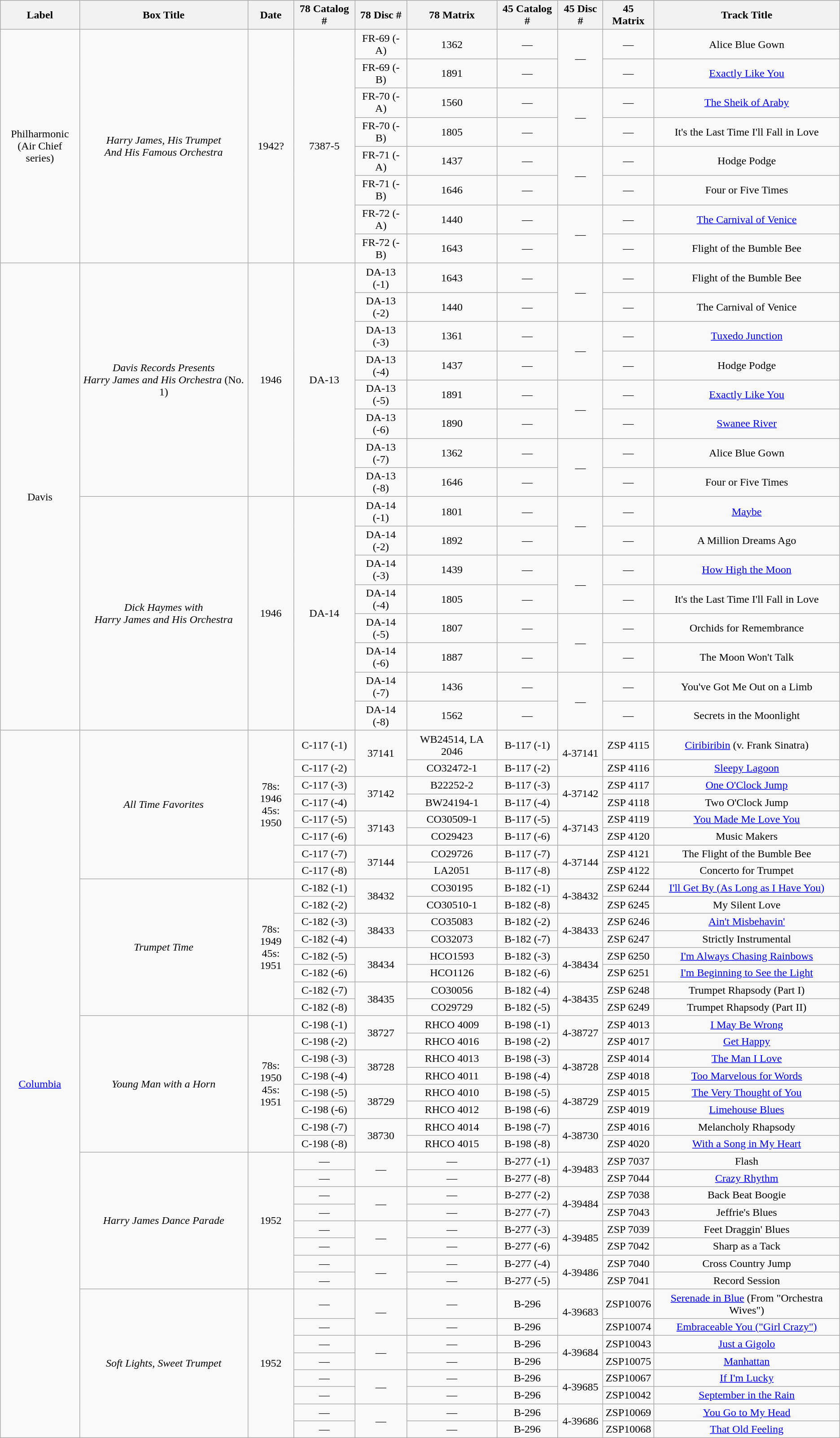<table class="wikitable sortable" style="text-align:center;">
<tr>
<th>Label</th>
<th>Box Title</th>
<th>Date</th>
<th>78 Catalog #</th>
<th>78 Disc #</th>
<th>78 Matrix</th>
<th>45 Catalog #</th>
<th>45 Disc #</th>
<th>45 Matrix</th>
<th>Track Title</th>
</tr>
<tr>
<td rowspan="8">Philharmonic<br>(Air Chief series)</td>
<td rowspan="8"><em>Harry James, His Trumpet<br>And His Famous Orchestra </em></td>
<td rowspan="8">1942?</td>
<td rowspan="8">7387-5</td>
<td>FR-69 (-A)</td>
<td>1362</td>
<td>—</td>
<td rowspan="2">—</td>
<td>—</td>
<td>Alice Blue Gown</td>
</tr>
<tr>
<td>FR-69 (-B)</td>
<td>1891</td>
<td>—</td>
<td>—</td>
<td><a href='#'>Exactly Like You</a></td>
</tr>
<tr>
<td>FR-70 (-A)</td>
<td>1560</td>
<td>—</td>
<td rowspan="2">—</td>
<td>—</td>
<td><a href='#'>The Sheik of Araby</a></td>
</tr>
<tr>
<td>FR-70 (-B)</td>
<td>1805</td>
<td>—</td>
<td>—</td>
<td>It's the Last Time I'll Fall in Love</td>
</tr>
<tr>
<td>FR-71 (-A)</td>
<td>1437</td>
<td>—</td>
<td rowspan="2">—</td>
<td>—</td>
<td>Hodge Podge</td>
</tr>
<tr>
<td>FR-71 (-B)</td>
<td>1646</td>
<td>—</td>
<td>—</td>
<td>Four or Five Times</td>
</tr>
<tr>
<td>FR-72 (-A)</td>
<td>1440</td>
<td>—</td>
<td rowspan="2">—</td>
<td>—</td>
<td><a href='#'>The Carnival of Venice</a></td>
</tr>
<tr>
<td>FR-72 (-B)</td>
<td>1643</td>
<td>—</td>
<td>—</td>
<td>Flight of the Bumble Bee</td>
</tr>
<tr>
<td rowspan="16">Davis</td>
<td rowspan="8"><em>Davis Records Presents<br>Harry James and His Orchestra</em> (No. 1)</td>
<td rowspan="8">1946</td>
<td rowspan="8">DA-13</td>
<td>DA-13 (-1)</td>
<td>1643</td>
<td>—</td>
<td rowspan="2">—</td>
<td>—</td>
<td>Flight of the Bumble Bee</td>
</tr>
<tr>
<td>DA-13 (-2)</td>
<td>1440</td>
<td>—</td>
<td>—</td>
<td>The Carnival of Venice</td>
</tr>
<tr>
<td>DA-13 (-3)</td>
<td>1361</td>
<td>—</td>
<td rowspan="2">—</td>
<td>—</td>
<td><a href='#'>Tuxedo Junction</a></td>
</tr>
<tr>
<td>DA-13 (-4)</td>
<td>1437</td>
<td>—</td>
<td>—</td>
<td>Hodge Podge</td>
</tr>
<tr>
<td>DA-13 (-5)</td>
<td>1891</td>
<td>—</td>
<td rowspan="2">—</td>
<td>—</td>
<td><a href='#'>Exactly Like You</a></td>
</tr>
<tr>
<td>DA-13 (-6)</td>
<td>1890</td>
<td>—</td>
<td>—</td>
<td><a href='#'>Swanee River</a></td>
</tr>
<tr>
<td>DA-13 (-7)</td>
<td>1362</td>
<td>—</td>
<td rowspan="2">—</td>
<td>—</td>
<td>Alice Blue Gown</td>
</tr>
<tr>
<td>DA-13 (-8)</td>
<td>1646</td>
<td>—</td>
<td>—</td>
<td>Four or Five Times</td>
</tr>
<tr>
<td rowspan="8"><em>Dick Haymes with<br>Harry James and His Orchestra</em></td>
<td rowspan="8">1946</td>
<td rowspan="8">DA-14</td>
<td>DA-14 (-1)</td>
<td>1801</td>
<td>—</td>
<td rowspan="2">—</td>
<td>—</td>
<td><a href='#'>Maybe</a></td>
</tr>
<tr>
<td>DA-14 (-2)</td>
<td>1892</td>
<td>—</td>
<td>—</td>
<td>A Million Dreams Ago</td>
</tr>
<tr>
<td>DA-14 (-3)</td>
<td>1439</td>
<td>—</td>
<td rowspan="2">—</td>
<td>—</td>
<td><a href='#'>How High the Moon</a></td>
</tr>
<tr>
<td>DA-14 (-4)</td>
<td>1805</td>
<td>—</td>
<td>—</td>
<td>It's the Last Time I'll Fall in Love</td>
</tr>
<tr>
<td>DA-14 (-5)</td>
<td>1807</td>
<td>—</td>
<td rowspan="2">—</td>
<td>—</td>
<td>Orchids for Remembrance</td>
</tr>
<tr>
<td>DA-14 (-6)</td>
<td>1887</td>
<td>—</td>
<td>—</td>
<td>The Moon Won't Talk</td>
</tr>
<tr>
<td>DA-14 (-7)</td>
<td>1436</td>
<td>—</td>
<td rowspan="2">—</td>
<td>—</td>
<td>You've Got Me Out on a Limb</td>
</tr>
<tr>
<td>DA-14 (-8)</td>
<td>1562</td>
<td>—</td>
<td>—</td>
<td>Secrets in the Moonlight</td>
</tr>
<tr>
<td rowspan="40"><a href='#'>Columbia</a></td>
<td rowspan="8"><em>All Time Favorites</em></td>
<td rowspan="8">78s: 1946<br>45s: 1950</td>
<td>C-117 (-1)</td>
<td rowspan="2">37141</td>
<td>WB24514, LA 2046</td>
<td>B-117 (-1)</td>
<td rowspan="2">4-37141</td>
<td>ZSP 4115</td>
<td><a href='#'>Ciribiribin</a> (v. Frank Sinatra)</td>
</tr>
<tr>
<td>C-117 (-2)</td>
<td>CO32472-1</td>
<td>B-117 (-2)</td>
<td>ZSP 4116</td>
<td><a href='#'>Sleepy Lagoon</a></td>
</tr>
<tr>
<td>C-117 (-3)</td>
<td rowspan="2">37142</td>
<td>B22252-2</td>
<td>B-117 (-3)</td>
<td rowspan="2">4-37142</td>
<td>ZSP 4117</td>
<td><a href='#'>One O'Clock Jump</a></td>
</tr>
<tr>
<td>C-117 (-4)</td>
<td>BW24194-1</td>
<td>B-117 (-4)</td>
<td>ZSP 4118</td>
<td>Two O'Clock Jump</td>
</tr>
<tr>
<td>C-117 (-5)</td>
<td rowspan="2">37143</td>
<td>CO30509-1</td>
<td>B-117 (-5)</td>
<td rowspan="2">4-37143</td>
<td>ZSP 4119</td>
<td><a href='#'>You Made Me Love You</a></td>
</tr>
<tr>
<td>C-117 (-6)</td>
<td>CO29423</td>
<td>B-117 (-6)</td>
<td>ZSP 4120</td>
<td>Music Makers</td>
</tr>
<tr>
<td>C-117 (-7)</td>
<td rowspan="2">37144</td>
<td>CO29726</td>
<td>B-117 (-7)</td>
<td rowspan="2">4-37144</td>
<td>ZSP 4121</td>
<td>The Flight of the Bumble Bee</td>
</tr>
<tr>
<td>C-117 (-8)</td>
<td>LA2051</td>
<td>B-117 (-8)</td>
<td>ZSP 4122</td>
<td>Concerto for Trumpet</td>
</tr>
<tr>
<td rowspan="8"><em>Trumpet Time</em></td>
<td rowspan="8">78s: 1949<br>45s: 1951</td>
<td>C-182 (-1)</td>
<td rowspan="2">38432</td>
<td>CO30195</td>
<td>B-182 (-1)</td>
<td rowspan="2">4-38432</td>
<td>ZSP 6244</td>
<td><a href='#'>I'll Get By (As Long as I Have You)</a></td>
</tr>
<tr>
<td>C-182 (-2)</td>
<td>CO30510-1</td>
<td>B-182 (-8)</td>
<td>ZSP 6245</td>
<td>My Silent Love</td>
</tr>
<tr>
<td>C-182 (-3)</td>
<td rowspan="2">38433</td>
<td>CO35083</td>
<td>B-182 (-2)</td>
<td rowspan="2">4-38433</td>
<td>ZSP 6246</td>
<td><a href='#'>Ain't Misbehavin'</a></td>
</tr>
<tr>
<td>C-182 (-4)</td>
<td>CO32073</td>
<td>B-182 (-7)</td>
<td>ZSP 6247</td>
<td>Strictly Instrumental</td>
</tr>
<tr>
<td>C-182 (-5)</td>
<td rowspan="2">38434</td>
<td>HCO1593</td>
<td>B-182 (-3)</td>
<td rowspan="2">4-38434</td>
<td>ZSP 6250</td>
<td><a href='#'>I'm Always Chasing Rainbows</a></td>
</tr>
<tr>
<td>C-182 (-6)</td>
<td>HCO1126</td>
<td>B-182 (-6)</td>
<td>ZSP 6251</td>
<td><a href='#'>I'm Beginning to See the Light</a></td>
</tr>
<tr>
<td>C-182 (-7)</td>
<td rowspan="2">38435</td>
<td>CO30056</td>
<td>B-182 (-4)</td>
<td rowspan="2">4-38435</td>
<td>ZSP 6248</td>
<td>Trumpet Rhapsody (Part I)</td>
</tr>
<tr>
<td>C-182 (-8)</td>
<td>CO29729</td>
<td>B-182 (-5)</td>
<td>ZSP 6249</td>
<td>Trumpet Rhapsody (Part II)</td>
</tr>
<tr>
<td rowspan="8"><em>Young Man with a Horn</em></td>
<td rowspan="8">78s: 1950<br>45s: 1951</td>
<td>C-198 (-1)</td>
<td rowspan="2">38727</td>
<td>RHCO 4009</td>
<td>B-198 (-1)</td>
<td rowspan="2">4-38727</td>
<td>ZSP 4013</td>
<td><a href='#'>I May Be Wrong</a></td>
</tr>
<tr>
<td>C-198 (-2)</td>
<td>RHCO 4016</td>
<td>B-198 (-2)</td>
<td>ZSP 4017</td>
<td><a href='#'>Get Happy</a></td>
</tr>
<tr>
<td>C-198 (-3)</td>
<td rowspan="2">38728</td>
<td>RHCO 4013</td>
<td>B-198 (-3)</td>
<td rowspan="2">4-38728</td>
<td>ZSP 4014</td>
<td><a href='#'>The Man I Love</a></td>
</tr>
<tr>
<td>C-198 (-4)</td>
<td>RHCO 4011</td>
<td>B-198 (-4)</td>
<td>ZSP 4018</td>
<td><a href='#'>Too Marvelous for Words</a></td>
</tr>
<tr>
<td>C-198 (-5)</td>
<td rowspan="2">38729</td>
<td>RHCO 4010</td>
<td>B-198 (-5)</td>
<td rowspan="2">4-38729</td>
<td>ZSP 4015</td>
<td><a href='#'>The Very Thought of You</a></td>
</tr>
<tr>
<td>C-198 (-6)</td>
<td>RHCO 4012</td>
<td>B-198 (-6)</td>
<td>ZSP 4019</td>
<td><a href='#'>Limehouse Blues</a></td>
</tr>
<tr>
<td>C-198 (-7)</td>
<td rowspan="2">38730</td>
<td>RHCO 4014</td>
<td>B-198 (-7)</td>
<td rowspan="2">4-38730</td>
<td>ZSP 4016</td>
<td>Melancholy Rhapsody</td>
</tr>
<tr>
<td>C-198 (-8)</td>
<td>RHCO 4015</td>
<td>B-198 (-8)</td>
<td>ZSP 4020</td>
<td><a href='#'>With a Song in My Heart</a></td>
</tr>
<tr>
<td rowspan="8"><em>Harry James Dance Parade</em></td>
<td rowspan="8">1952</td>
<td>—</td>
<td rowspan="2">—</td>
<td>—</td>
<td>B-277 (-1)</td>
<td rowspan="2">4-39483</td>
<td>ZSP 7037</td>
<td>Flash</td>
</tr>
<tr>
<td>—</td>
<td>—</td>
<td>B-277 (-8)</td>
<td>ZSP 7044</td>
<td><a href='#'>Crazy Rhythm</a></td>
</tr>
<tr>
<td>—</td>
<td rowspan="2">—</td>
<td>—</td>
<td>B-277 (-2)</td>
<td rowspan="2">4-39484</td>
<td>ZSP 7038</td>
<td>Back Beat Boogie</td>
</tr>
<tr>
<td>—</td>
<td>—</td>
<td>B-277 (-7)</td>
<td>ZSP 7043</td>
<td>Jeffrie's Blues</td>
</tr>
<tr>
<td>—</td>
<td rowspan="2">—</td>
<td>—</td>
<td>B-277 (-3)</td>
<td rowspan="2">4-39485</td>
<td>ZSP 7039</td>
<td>Feet Draggin' Blues</td>
</tr>
<tr>
<td>—</td>
<td>—</td>
<td>B-277 (-6)</td>
<td>ZSP 7042</td>
<td>Sharp as a Tack</td>
</tr>
<tr>
<td>—</td>
<td rowspan="2">—</td>
<td>—</td>
<td>B-277 (-4)</td>
<td rowspan="2">4-39486</td>
<td>ZSP 7040</td>
<td>Cross Country Jump</td>
</tr>
<tr>
<td>—</td>
<td>—</td>
<td>B-277 (-5)</td>
<td>ZSP 7041</td>
<td>Record Session</td>
</tr>
<tr>
<td rowspan="8"><em>Soft Lights, Sweet Trumpet</em></td>
<td rowspan="8">1952</td>
<td>—</td>
<td rowspan="2">—</td>
<td>—</td>
<td>B-296</td>
<td rowspan="2">4-39683</td>
<td>ZSP10076</td>
<td><a href='#'>Serenade in Blue</a> (From "Orchestra Wives")</td>
</tr>
<tr>
<td>—</td>
<td>—</td>
<td>B-296</td>
<td>ZSP10074</td>
<td><a href='#'>Embraceable You ("Girl Crazy")</a></td>
</tr>
<tr>
<td>—</td>
<td rowspan="2">—</td>
<td>—</td>
<td>B-296</td>
<td rowspan="2">4-39684</td>
<td>ZSP10043</td>
<td><a href='#'>Just a Gigolo</a></td>
</tr>
<tr>
<td>—</td>
<td>—</td>
<td>B-296</td>
<td>ZSP10075</td>
<td><a href='#'>Manhattan</a></td>
</tr>
<tr>
<td>—</td>
<td rowspan="2">—</td>
<td>—</td>
<td>B-296</td>
<td rowspan="2">4-39685</td>
<td>ZSP10067</td>
<td><a href='#'>If I'm Lucky</a></td>
</tr>
<tr>
<td>—</td>
<td>—</td>
<td>B-296</td>
<td>ZSP10042</td>
<td><a href='#'>September in the Rain</a></td>
</tr>
<tr>
<td>—</td>
<td rowspan="2">—</td>
<td>—</td>
<td>B-296</td>
<td rowspan="2">4-39686</td>
<td>ZSP10069</td>
<td><a href='#'>You Go to My Head</a></td>
</tr>
<tr>
<td>—</td>
<td>—</td>
<td>B-296</td>
<td>ZSP10068</td>
<td><a href='#'>That Old Feeling</a></td>
</tr>
</table>
